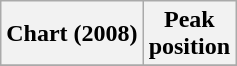<table class="wikitable plainrowheaders">
<tr>
<th>Chart (2008)</th>
<th>Peak<br>position</th>
</tr>
<tr>
</tr>
</table>
